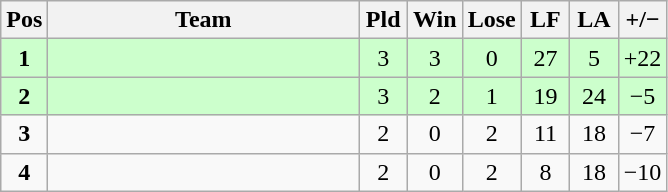<table class="wikitable" style="font-size: 100%">
<tr>
<th width=20>Pos</th>
<th width=200>Team</th>
<th width=25>Pld</th>
<th width=25>Win</th>
<th width=25>Lose</th>
<th width=25>LF</th>
<th width=25>LA</th>
<th width=25>+/−</th>
</tr>
<tr align=center style="background: #ccffcc;">
<td><strong>1</strong></td>
<td align="left"></td>
<td>3</td>
<td>3</td>
<td>0</td>
<td>27</td>
<td>5</td>
<td>+22</td>
</tr>
<tr align=center style="background: #ccffcc;">
<td><strong>2</strong></td>
<td align="left"></td>
<td>3</td>
<td>2</td>
<td>1</td>
<td>19</td>
<td>24</td>
<td>−5</td>
</tr>
<tr align=center>
<td><strong>3</strong></td>
<td align="left"></td>
<td>2</td>
<td>0</td>
<td>2</td>
<td>11</td>
<td>18</td>
<td>−7</td>
</tr>
<tr align=center>
<td><strong>4</strong></td>
<td align="left"></td>
<td>2</td>
<td>0</td>
<td>2</td>
<td>8</td>
<td>18</td>
<td>−10</td>
</tr>
</table>
